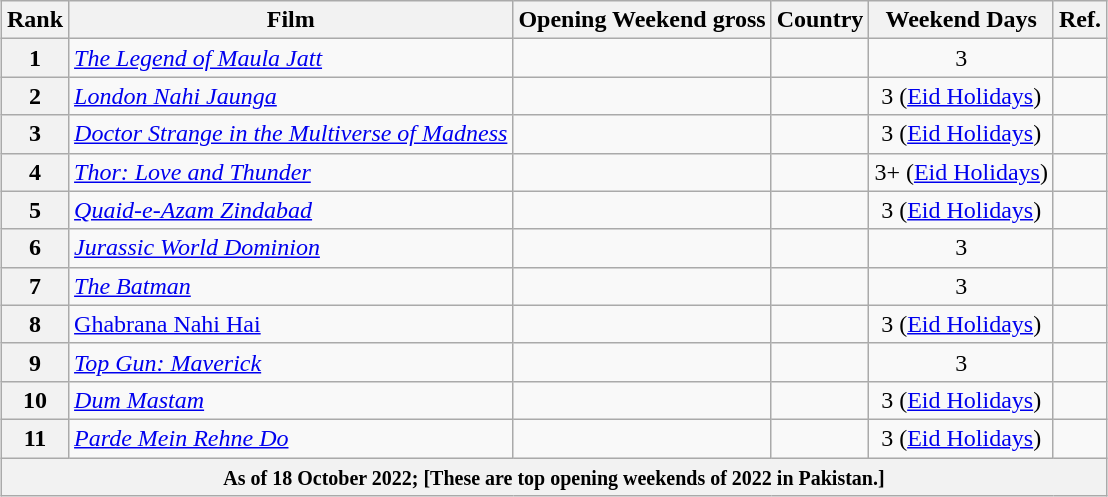<table class="wikitable sortable plainrowheaders" style="margin:auto; margin:auto;">
<tr>
<th>Rank</th>
<th>Film</th>
<th>Opening Weekend gross</th>
<th>Country</th>
<th>Weekend Days</th>
<th>Ref.</th>
</tr>
<tr>
<th>1</th>
<td><em><a href='#'>The Legend of Maula Jatt</a></em></td>
<td></td>
<td style="text-align:center;"></td>
<td style="text-align:center;">3</td>
<td style="text-align:center;"></td>
</tr>
<tr>
<th>2</th>
<td><em><a href='#'>London Nahi Jaunga</a></em></td>
<td></td>
<td style="text-align:center;"></td>
<td style="text-align:center;">3 (<a href='#'>Eid Holidays</a>)</td>
<td style="text-align:center;"></td>
</tr>
<tr>
<th>3</th>
<td><em><a href='#'>Doctor Strange in the Multiverse of Madness</a></em></td>
<td></td>
<td style="text-align:center;"></td>
<td style="text-align:center;">3 (<a href='#'>Eid Holidays</a>)</td>
<td style="text-align:center;"></td>
</tr>
<tr>
<th>4</th>
<td><em><a href='#'>Thor: Love and Thunder</a></em></td>
<td></td>
<td style="text-align:center;"></td>
<td style="text-align:center;">3+ (<a href='#'>Eid Holidays</a>)</td>
<td style="text-align:center;"></td>
</tr>
<tr>
<th>5</th>
<td><em><a href='#'>Quaid-e-Azam Zindabad</a></em></td>
<td></td>
<td style="text-align:center;"></td>
<td style="text-align:center;">3 (<a href='#'>Eid Holidays</a>)</td>
<td style="text-align:center;"></td>
</tr>
<tr>
<th>6</th>
<td><em><a href='#'>Jurassic World Dominion</a></em></td>
<td></td>
<td style="text-align:center;"></td>
<td style="text-align:center;">3</td>
<td style="text-align:center;"></td>
</tr>
<tr>
<th>7</th>
<td><a href='#'><em>The Batman</em></a></td>
<td></td>
<td style="text-align:center;"></td>
<td style="text-align:center;">3</td>
<td style="text-align:center;"></td>
</tr>
<tr>
<th>8</th>
<td><a href='#'>Ghabrana Nahi Hai</a></td>
<td></td>
<td style="text-align:center;"></td>
<td style="text-align:center;">3 (<a href='#'>Eid Holidays</a>)</td>
<td style="text-align:center;"></td>
</tr>
<tr>
<th>9</th>
<td><em><a href='#'>Top Gun: Maverick</a></em></td>
<td></td>
<td style="text-align:center;"></td>
<td style="text-align:center;">3</td>
<td style="text-align:center;"></td>
</tr>
<tr>
<th>10</th>
<td><em><a href='#'>Dum Mastam</a></em></td>
<td></td>
<td style="text-align:center;"></td>
<td style="text-align:center;">3 (<a href='#'>Eid Holidays</a>)</td>
<td style="text-align:center;"></td>
</tr>
<tr>
<th>11</th>
<td><em><a href='#'>Parde Mein Rehne Do</a></em></td>
<td></td>
<td style="text-align:center;"></td>
<td style="text-align:center;">3 (<a href='#'>Eid Holidays</a>)</td>
<td style="text-align:center;"></td>
</tr>
<tr>
<th colspan="6"><small>As of 18 October 2022; [These are top opening weekends of 2022 <strong>in Pakistan.]</strong></small></th>
</tr>
</table>
